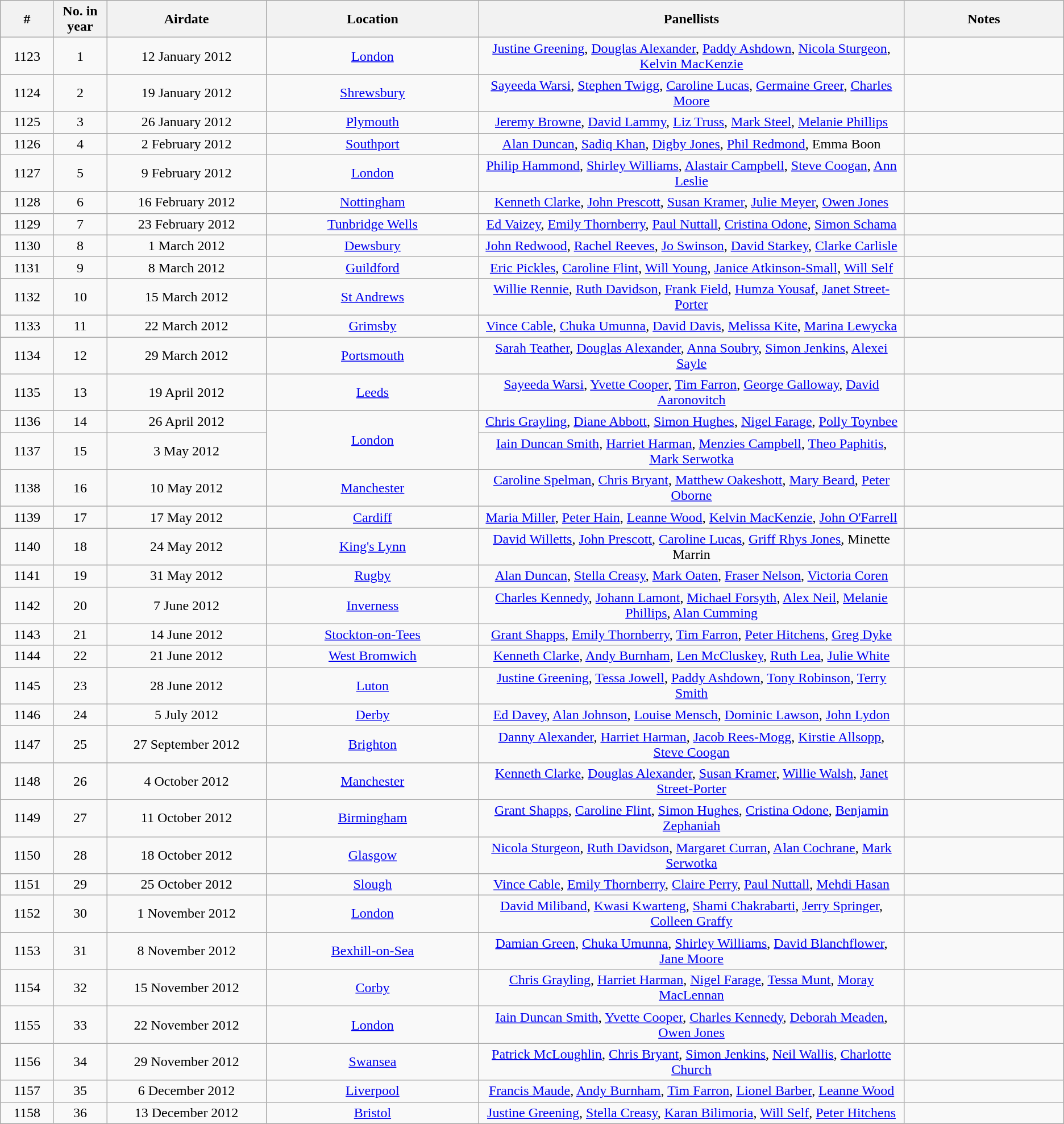<table class="wikitable" style="text-align:center;">
<tr>
<th style="width:5%;">#</th>
<th style="width:5%;">No. in year</th>
<th style="width:15%;">Airdate</th>
<th style="width:20%;">Location</th>
<th style="width:40%;">Panellists</th>
<th style="width:40%;">Notes</th>
</tr>
<tr>
<td>1123</td>
<td>1</td>
<td>12 January 2012</td>
<td><a href='#'>London</a></td>
<td><a href='#'>Justine Greening</a>, <a href='#'>Douglas Alexander</a>, <a href='#'>Paddy Ashdown</a>, <a href='#'>Nicola Sturgeon</a>, <a href='#'>Kelvin MacKenzie</a></td>
<td></td>
</tr>
<tr>
<td>1124</td>
<td>2</td>
<td>19 January 2012</td>
<td><a href='#'>Shrewsbury</a></td>
<td><a href='#'>Sayeeda Warsi</a>, <a href='#'>Stephen Twigg</a>, <a href='#'>Caroline Lucas</a>, <a href='#'>Germaine Greer</a>, <a href='#'>Charles Moore</a></td>
<td></td>
</tr>
<tr>
<td>1125</td>
<td>3</td>
<td>26 January 2012</td>
<td><a href='#'>Plymouth</a></td>
<td><a href='#'>Jeremy Browne</a>, <a href='#'>David Lammy</a>, <a href='#'>Liz Truss</a>, <a href='#'>Mark Steel</a>, <a href='#'>Melanie Phillips</a></td>
<td></td>
</tr>
<tr>
<td>1126</td>
<td>4</td>
<td>2 February 2012</td>
<td><a href='#'>Southport</a></td>
<td><a href='#'>Alan Duncan</a>, <a href='#'>Sadiq Khan</a>, <a href='#'>Digby Jones</a>, <a href='#'>Phil Redmond</a>, Emma Boon</td>
<td></td>
</tr>
<tr>
<td>1127</td>
<td>5</td>
<td>9 February 2012</td>
<td><a href='#'>London</a></td>
<td><a href='#'>Philip Hammond</a>, <a href='#'>Shirley Williams</a>, <a href='#'>Alastair Campbell</a>, <a href='#'>Steve Coogan</a>, <a href='#'>Ann Leslie</a></td>
<td></td>
</tr>
<tr>
<td>1128</td>
<td>6</td>
<td>16 February 2012</td>
<td><a href='#'>Nottingham</a></td>
<td><a href='#'>Kenneth Clarke</a>, <a href='#'>John Prescott</a>, <a href='#'>Susan Kramer</a>, <a href='#'>Julie Meyer</a>, <a href='#'>Owen Jones</a></td>
<td></td>
</tr>
<tr>
<td>1129</td>
<td>7</td>
<td>23 February 2012</td>
<td><a href='#'>Tunbridge Wells</a></td>
<td><a href='#'>Ed Vaizey</a>, <a href='#'>Emily Thornberry</a>, <a href='#'>Paul Nuttall</a>, <a href='#'>Cristina Odone</a>, <a href='#'>Simon Schama</a></td>
<td></td>
</tr>
<tr>
<td>1130</td>
<td>8</td>
<td>1 March 2012</td>
<td><a href='#'>Dewsbury</a></td>
<td><a href='#'>John Redwood</a>, <a href='#'>Rachel Reeves</a>, <a href='#'>Jo Swinson</a>, <a href='#'>David Starkey</a>, <a href='#'>Clarke Carlisle</a></td>
<td></td>
</tr>
<tr>
<td>1131</td>
<td>9</td>
<td>8 March 2012</td>
<td><a href='#'>Guildford</a></td>
<td><a href='#'>Eric Pickles</a>, <a href='#'>Caroline Flint</a>, <a href='#'>Will Young</a>, <a href='#'>Janice Atkinson-Small</a>, <a href='#'>Will Self</a></td>
<td></td>
</tr>
<tr>
<td>1132</td>
<td>10</td>
<td>15 March 2012 </td>
<td><a href='#'>St Andrews</a></td>
<td><a href='#'>Willie Rennie</a>, <a href='#'>Ruth Davidson</a>, <a href='#'>Frank Field</a>, <a href='#'>Humza Yousaf</a>, <a href='#'>Janet Street-Porter</a></td>
<td></td>
</tr>
<tr>
<td>1133</td>
<td>11</td>
<td>22 March 2012 </td>
<td><a href='#'>Grimsby</a></td>
<td><a href='#'>Vince Cable</a>, <a href='#'>Chuka Umunna</a>, <a href='#'>David Davis</a>, <a href='#'>Melissa Kite</a>, <a href='#'>Marina Lewycka</a></td>
<td></td>
</tr>
<tr>
<td>1134</td>
<td>12</td>
<td>29 March 2012</td>
<td><a href='#'>Portsmouth</a></td>
<td><a href='#'>Sarah Teather</a>, <a href='#'>Douglas Alexander</a>, <a href='#'>Anna Soubry</a>, <a href='#'>Simon Jenkins</a>, <a href='#'>Alexei Sayle</a></td>
<td></td>
</tr>
<tr>
<td>1135</td>
<td>13</td>
<td>19 April 2012</td>
<td><a href='#'>Leeds</a></td>
<td><a href='#'>Sayeeda Warsi</a>, <a href='#'>Yvette Cooper</a>, <a href='#'>Tim Farron</a>, <a href='#'>George Galloway</a>, <a href='#'>David Aaronovitch</a></td>
<td></td>
</tr>
<tr>
<td>1136</td>
<td>14</td>
<td>26 April 2012 </td>
<td rowspan=2><a href='#'>London</a></td>
<td><a href='#'>Chris Grayling</a>, <a href='#'>Diane Abbott</a>, <a href='#'>Simon Hughes</a>, <a href='#'>Nigel Farage</a>, <a href='#'>Polly Toynbee</a></td>
<td></td>
</tr>
<tr>
<td>1137</td>
<td>15</td>
<td>3 May 2012</td>
<td><a href='#'>Iain Duncan Smith</a>, <a href='#'>Harriet Harman</a>, <a href='#'>Menzies Campbell</a>, <a href='#'>Theo Paphitis</a>, <a href='#'>Mark Serwotka</a></td>
<td></td>
</tr>
<tr>
<td>1138</td>
<td>16</td>
<td>10 May 2012</td>
<td><a href='#'>Manchester</a></td>
<td><a href='#'>Caroline Spelman</a>, <a href='#'>Chris Bryant</a>, <a href='#'>Matthew Oakeshott</a>, <a href='#'>Mary Beard</a>, <a href='#'>Peter Oborne</a></td>
<td></td>
</tr>
<tr>
<td>1139</td>
<td>17</td>
<td>17 May 2012</td>
<td><a href='#'>Cardiff</a></td>
<td><a href='#'>Maria Miller</a>, <a href='#'>Peter Hain</a>, <a href='#'>Leanne Wood</a>, <a href='#'>Kelvin MacKenzie</a>, <a href='#'>John O'Farrell</a></td>
<td></td>
</tr>
<tr>
<td>1140</td>
<td>18</td>
<td>24 May 2012</td>
<td><a href='#'>King's Lynn</a></td>
<td><a href='#'>David Willetts</a>, <a href='#'>John Prescott</a>, <a href='#'>Caroline Lucas</a>, <a href='#'>Griff Rhys Jones</a>, Minette Marrin</td>
<td></td>
</tr>
<tr>
<td>1141</td>
<td>19</td>
<td>31 May 2012</td>
<td><a href='#'>Rugby</a></td>
<td><a href='#'>Alan Duncan</a>, <a href='#'>Stella Creasy</a>, <a href='#'>Mark Oaten</a>, <a href='#'>Fraser Nelson</a>, <a href='#'>Victoria Coren</a></td>
<td></td>
</tr>
<tr>
<td>1142</td>
<td>20</td>
<td>7 June 2012</td>
<td><a href='#'>Inverness</a></td>
<td><a href='#'>Charles Kennedy</a>, <a href='#'>Johann Lamont</a>, <a href='#'>Michael Forsyth</a>, <a href='#'>Alex Neil</a>, <a href='#'>Melanie Phillips</a>, <a href='#'>Alan Cumming</a></td>
<td></td>
</tr>
<tr>
<td>1143</td>
<td>21</td>
<td>14 June 2012</td>
<td><a href='#'>Stockton-on-Tees</a></td>
<td><a href='#'>Grant Shapps</a>, <a href='#'>Emily Thornberry</a>, <a href='#'>Tim Farron</a>, <a href='#'>Peter Hitchens</a>, <a href='#'>Greg Dyke</a></td>
<td></td>
</tr>
<tr>
<td>1144</td>
<td>22</td>
<td>21 June 2012</td>
<td><a href='#'>West Bromwich</a></td>
<td><a href='#'>Kenneth Clarke</a>, <a href='#'>Andy Burnham</a>, <a href='#'>Len McCluskey</a>, <a href='#'>Ruth Lea</a>, <a href='#'>Julie White</a></td>
<td></td>
</tr>
<tr>
<td>1145</td>
<td>23</td>
<td>28 June 2012</td>
<td><a href='#'>Luton</a></td>
<td><a href='#'>Justine Greening</a>, <a href='#'>Tessa Jowell</a>, <a href='#'>Paddy Ashdown</a>, <a href='#'>Tony Robinson</a>, <a href='#'>Terry Smith</a></td>
<td></td>
</tr>
<tr>
<td>1146</td>
<td>24</td>
<td>5 July 2012</td>
<td><a href='#'>Derby</a></td>
<td><a href='#'>Ed Davey</a>, <a href='#'>Alan Johnson</a>, <a href='#'>Louise Mensch</a>, <a href='#'>Dominic Lawson</a>, <a href='#'>John Lydon</a></td>
<td></td>
</tr>
<tr>
<td>1147</td>
<td>25</td>
<td>27 September 2012</td>
<td><a href='#'>Brighton</a></td>
<td><a href='#'>Danny Alexander</a>, <a href='#'>Harriet Harman</a>, <a href='#'>Jacob Rees-Mogg</a>, <a href='#'>Kirstie Allsopp</a>, <a href='#'>Steve Coogan</a></td>
<td></td>
</tr>
<tr>
<td>1148</td>
<td>26</td>
<td>4 October 2012</td>
<td><a href='#'>Manchester</a></td>
<td><a href='#'>Kenneth Clarke</a>, <a href='#'>Douglas Alexander</a>, <a href='#'>Susan Kramer</a>, <a href='#'>Willie Walsh</a>, <a href='#'>Janet Street-Porter</a></td>
<td></td>
</tr>
<tr>
<td>1149</td>
<td>27</td>
<td>11 October 2012</td>
<td><a href='#'>Birmingham</a></td>
<td><a href='#'>Grant Shapps</a>, <a href='#'>Caroline Flint</a>, <a href='#'>Simon Hughes</a>, <a href='#'>Cristina Odone</a>, <a href='#'>Benjamin Zephaniah</a></td>
<td></td>
</tr>
<tr>
<td>1150</td>
<td>28</td>
<td>18 October 2012</td>
<td><a href='#'>Glasgow</a></td>
<td><a href='#'>Nicola Sturgeon</a>, <a href='#'>Ruth Davidson</a>, <a href='#'>Margaret Curran</a>, <a href='#'>Alan Cochrane</a>, <a href='#'>Mark Serwotka</a></td>
<td></td>
</tr>
<tr>
<td>1151</td>
<td>29</td>
<td>25 October 2012</td>
<td><a href='#'>Slough</a></td>
<td><a href='#'>Vince Cable</a>, <a href='#'>Emily Thornberry</a>, <a href='#'>Claire Perry</a>, <a href='#'>Paul Nuttall</a>, <a href='#'>Mehdi Hasan</a></td>
<td></td>
</tr>
<tr>
<td>1152</td>
<td>30</td>
<td>1 November 2012</td>
<td><a href='#'>London</a></td>
<td><a href='#'>David Miliband</a>, <a href='#'>Kwasi Kwarteng</a>, <a href='#'>Shami Chakrabarti</a>, <a href='#'>Jerry Springer</a>, <a href='#'>Colleen Graffy</a></td>
<td></td>
</tr>
<tr>
<td>1153</td>
<td>31</td>
<td>8 November 2012</td>
<td><a href='#'>Bexhill-on-Sea</a></td>
<td><a href='#'>Damian Green</a>, <a href='#'>Chuka Umunna</a>, <a href='#'>Shirley Williams</a>, <a href='#'>David Blanchflower</a>, <a href='#'>Jane Moore</a></td>
<td></td>
</tr>
<tr>
<td>1154</td>
<td>32</td>
<td>15 November 2012</td>
<td><a href='#'>Corby</a></td>
<td><a href='#'>Chris Grayling</a>, <a href='#'>Harriet Harman</a>, <a href='#'>Nigel Farage</a>, <a href='#'>Tessa Munt</a>, <a href='#'>Moray MacLennan</a></td>
<td></td>
</tr>
<tr>
<td>1155</td>
<td>33</td>
<td>22 November 2012</td>
<td><a href='#'>London</a></td>
<td><a href='#'>Iain Duncan Smith</a>, <a href='#'>Yvette Cooper</a>, <a href='#'>Charles Kennedy</a>, <a href='#'>Deborah Meaden</a>, <a href='#'>Owen Jones</a></td>
<td></td>
</tr>
<tr>
<td>1156</td>
<td>34</td>
<td>29 November 2012</td>
<td><a href='#'>Swansea</a></td>
<td><a href='#'>Patrick McLoughlin</a>, <a href='#'>Chris Bryant</a>, <a href='#'>Simon Jenkins</a>, <a href='#'>Neil Wallis</a>, <a href='#'>Charlotte Church</a></td>
<td></td>
</tr>
<tr>
<td>1157</td>
<td>35</td>
<td>6 December 2012</td>
<td><a href='#'>Liverpool</a></td>
<td><a href='#'>Francis Maude</a>, <a href='#'>Andy Burnham</a>, <a href='#'>Tim Farron</a>, <a href='#'>Lionel Barber</a>, <a href='#'>Leanne Wood</a></td>
<td></td>
</tr>
<tr>
<td>1158</td>
<td>36</td>
<td>13 December 2012</td>
<td><a href='#'>Bristol</a></td>
<td><a href='#'>Justine Greening</a>, <a href='#'>Stella Creasy</a>, <a href='#'>Karan Bilimoria</a>, <a href='#'>Will Self</a>, <a href='#'>Peter Hitchens</a></td>
<td></td>
</tr>
</table>
